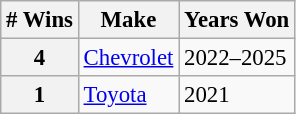<table class="wikitable" style="font-size: 95%;">
<tr>
<th># Wins</th>
<th>Make</th>
<th>Years Won</th>
</tr>
<tr>
<th>4</th>
<td> <a href='#'>Chevrolet</a></td>
<td>2022–2025</td>
</tr>
<tr>
<th>1</th>
<td> <a href='#'>Toyota</a></td>
<td>2021</td>
</tr>
</table>
